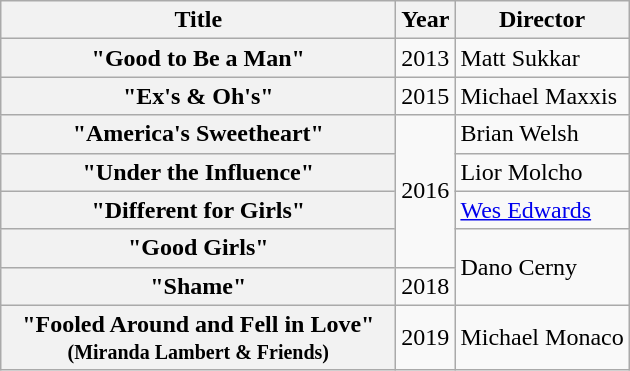<table class="wikitable plainrowheaders">
<tr>
<th scope="col" style="width:16em;">Title</th>
<th>Year</th>
<th>Director</th>
</tr>
<tr>
<th scope="row">"Good to Be a Man"</th>
<td>2013</td>
<td>Matt Sukkar</td>
</tr>
<tr>
<th scope="row">"Ex's & Oh's"</th>
<td>2015</td>
<td>Michael Maxxis</td>
</tr>
<tr>
<th scope="row">"America's Sweetheart"</th>
<td rowspan="4">2016</td>
<td>Brian Welsh</td>
</tr>
<tr>
<th scope="row">"Under the Influence"</th>
<td>Lior Molcho</td>
</tr>
<tr>
<th scope="row">"Different for Girls"<br></th>
<td><a href='#'>Wes Edwards</a></td>
</tr>
<tr>
<th scope="row">"Good Girls"</th>
<td rowspan="2">Dano Cerny</td>
</tr>
<tr>
<th scope="row">"Shame"</th>
<td>2018</td>
</tr>
<tr>
<th scope="row">"Fooled Around and Fell in Love"<small>(Miranda Lambert & Friends)</small></th>
<td>2019</td>
<td>Michael Monaco</td>
</tr>
</table>
